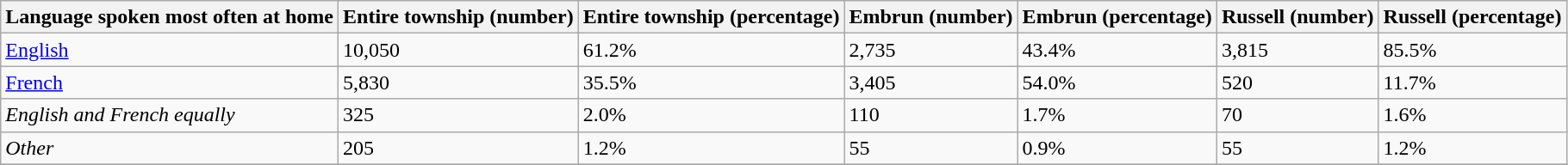<table class="wikitable">
<tr>
<th>Language spoken most often at home</th>
<th>Entire township (number)</th>
<th>Entire township (percentage)</th>
<th>Embrun (number)</th>
<th>Embrun (percentage)</th>
<th>Russell (number)</th>
<th>Russell (percentage)</th>
</tr>
<tr>
<td><a href='#'>English</a></td>
<td>10,050</td>
<td>61.2%</td>
<td>2,735</td>
<td>43.4%</td>
<td>3,815</td>
<td>85.5%</td>
</tr>
<tr>
<td><a href='#'>French</a></td>
<td>5,830</td>
<td>35.5%</td>
<td>3,405</td>
<td>54.0%</td>
<td>520</td>
<td>11.7%</td>
</tr>
<tr>
<td><em>English and French equally</em></td>
<td>325</td>
<td>2.0%</td>
<td>110</td>
<td>1.7%</td>
<td>70</td>
<td>1.6%</td>
</tr>
<tr>
<td><em>Other</em></td>
<td>205</td>
<td>1.2%</td>
<td>55</td>
<td>0.9%</td>
<td>55</td>
<td>1.2%</td>
</tr>
<tr>
</tr>
</table>
